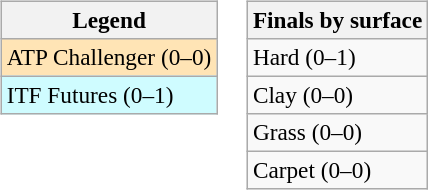<table>
<tr valign=top>
<td><br><table class=wikitable style=font-size:97%>
<tr>
<th>Legend</th>
</tr>
<tr bgcolor=moccasin>
<td>ATP Challenger (0–0)</td>
</tr>
<tr bgcolor=cffcff>
<td>ITF Futures (0–1)</td>
</tr>
</table>
</td>
<td><br><table class=wikitable style=font-size:97%>
<tr>
<th>Finals by surface</th>
</tr>
<tr>
<td>Hard (0–1)</td>
</tr>
<tr>
<td>Clay (0–0)</td>
</tr>
<tr>
<td>Grass (0–0)</td>
</tr>
<tr>
<td>Carpet (0–0)</td>
</tr>
</table>
</td>
</tr>
</table>
